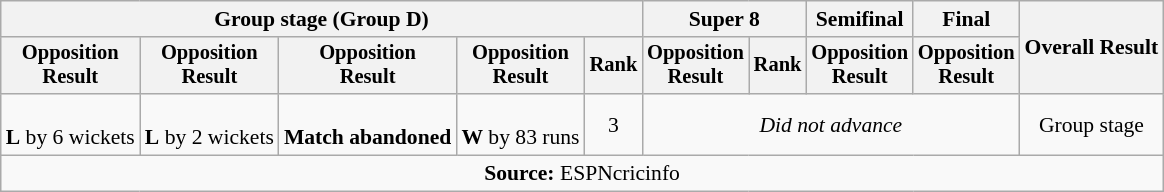<table class=wikitable style=font-size:90%;text-align:center>
<tr>
<th colspan=5>Group stage (Group D)</th>
<th colspan=2>Super 8</th>
<th>Semifinal</th>
<th>Final</th>
<th rowspan=2>Overall Result</th>
</tr>
<tr style=font-size:95%>
<th>Opposition<br>Result</th>
<th>Opposition<br>Result</th>
<th>Opposition<br>Result</th>
<th>Opposition<br>Result</th>
<th>Rank</th>
<th>Opposition<br>Result</th>
<th>Rank</th>
<th>Opposition<br>Result</th>
<th>Opposition<br>Result</th>
</tr>
<tr>
<td><br><strong>L</strong> by 6 wickets</td>
<td><br><strong>L</strong> by 2 wickets</td>
<td><br><strong>Match abandoned</strong></td>
<td><br><strong>W</strong> by 83 runs</td>
<td>3</td>
<td colspan=4><em>Did not advance</em></td>
<td>Group stage</td>
</tr>
<tr>
<td colspan="13"><strong>Source:</strong> ESPNcricinfo</td>
</tr>
</table>
